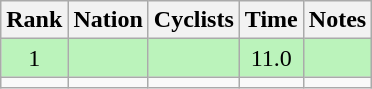<table class="wikitable sortable" style="text-align:center">
<tr>
<th>Rank</th>
<th>Nation</th>
<th>Cyclists</th>
<th>Time</th>
<th>Notes</th>
</tr>
<tr bgcolor=bbf3bb>
<td>1</td>
<td align=left></td>
<td align=left></td>
<td>11.0</td>
<td></td>
</tr>
<tr>
<td></td>
<td align=left></td>
<td align=left></td>
<td></td>
<td></td>
</tr>
</table>
